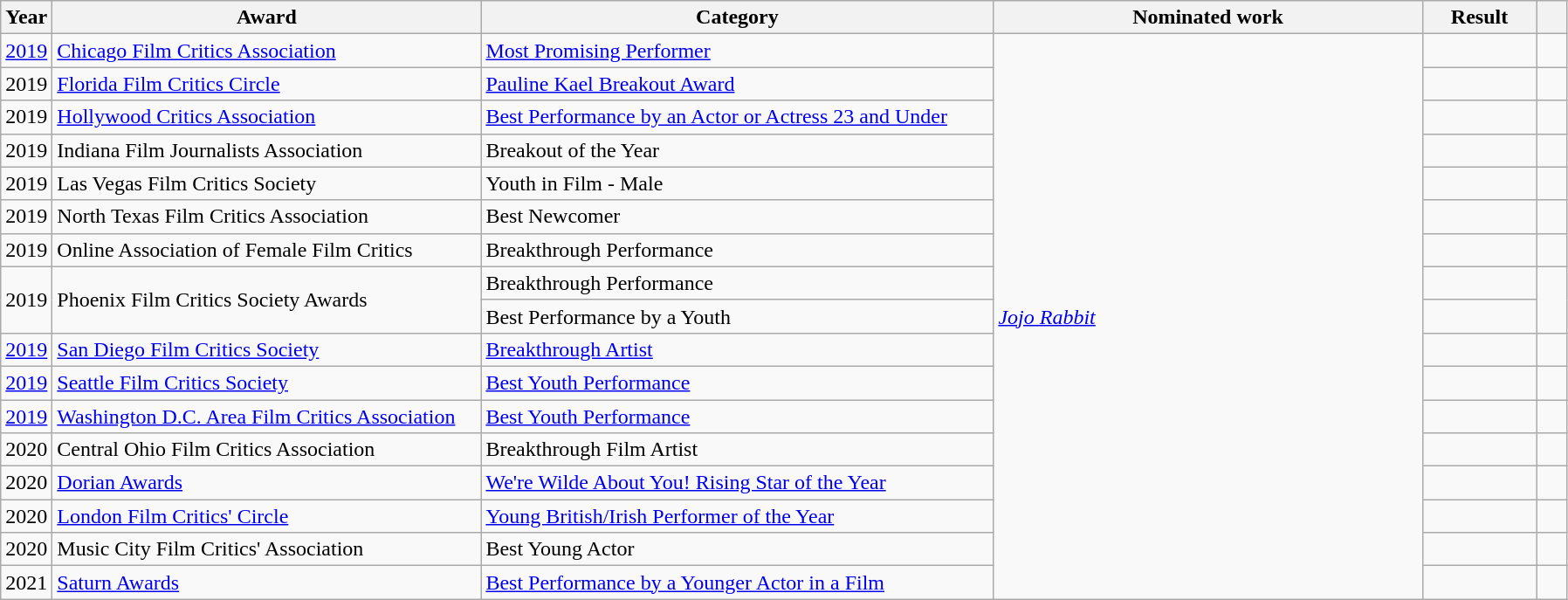<table class="wikitable sortable">
<tr>
<th scope="col" style="width:1em;">Year</th>
<th scope="col" style="width:20em;">Award</th>
<th scope="col" style="width:24em;">Category</th>
<th scope="col" style="width:20em;">Nominated work</th>
<th scope="col" style="width:5em;">Result</th>
<th scope="col" style="width:1em;"class="unsortable"></th>
</tr>
<tr>
<td><a href='#'>2019</a></td>
<td><a href='#'>Chicago Film Critics Association</a></td>
<td><a href='#'>Most Promising Performer</a></td>
<td rowspan="17"><em><a href='#'>Jojo Rabbit</a></em></td>
<td></td>
<td></td>
</tr>
<tr>
<td>2019</td>
<td><a href='#'>Florida Film Critics Circle</a></td>
<td><a href='#'>Pauline Kael Breakout Award</a></td>
<td></td>
<td></td>
</tr>
<tr>
<td>2019</td>
<td><a href='#'>Hollywood Critics Association</a></td>
<td><a href='#'>Best Performance by an Actor or Actress 23 and Under</a></td>
<td></td>
<td></td>
</tr>
<tr>
<td>2019</td>
<td>Indiana Film Journalists Association</td>
<td>Breakout of the Year</td>
<td></td>
<td></td>
</tr>
<tr>
<td>2019</td>
<td>Las Vegas Film Critics Society</td>
<td>Youth in Film - Male</td>
<td></td>
<td></td>
</tr>
<tr>
<td>2019</td>
<td>North Texas Film Critics Association</td>
<td>Best Newcomer</td>
<td></td>
<td></td>
</tr>
<tr>
<td>2019</td>
<td>Online Association of Female Film Critics</td>
<td>Breakthrough Performance</td>
<td></td>
<td></td>
</tr>
<tr>
<td rowspan="2">2019</td>
<td rowspan="2">Phoenix Film Critics Society Awards</td>
<td>Breakthrough Performance</td>
<td></td>
<td rowspan="2"></td>
</tr>
<tr>
<td>Best Performance by a Youth</td>
<td></td>
</tr>
<tr>
<td><a href='#'>2019</a></td>
<td><a href='#'>San Diego Film Critics Society</a></td>
<td><a href='#'>Breakthrough Artist</a></td>
<td></td>
<td></td>
</tr>
<tr>
<td><a href='#'>2019</a></td>
<td><a href='#'>Seattle Film Critics Society</a></td>
<td><a href='#'>Best Youth Performance</a></td>
<td></td>
<td></td>
</tr>
<tr>
<td><a href='#'>2019</a></td>
<td><a href='#'>Washington D.C. Area Film Critics Association</a></td>
<td><a href='#'>Best Youth Performance</a></td>
<td></td>
<td></td>
</tr>
<tr>
<td>2020</td>
<td>Central Ohio Film Critics Association</td>
<td>Breakthrough Film Artist</td>
<td></td>
<td></td>
</tr>
<tr>
<td>2020</td>
<td><a href='#'>Dorian Awards</a></td>
<td><a href='#'>We're Wilde About You! Rising Star of the Year</a></td>
<td></td>
<td></td>
</tr>
<tr>
<td>2020</td>
<td><a href='#'>London Film Critics' Circle</a></td>
<td><a href='#'>Young British/Irish Performer of the Year</a></td>
<td></td>
<td></td>
</tr>
<tr>
<td>2020</td>
<td>Music City Film Critics' Association</td>
<td>Best Young Actor</td>
<td></td>
<td></td>
</tr>
<tr>
<td>2021</td>
<td><a href='#'>Saturn Awards</a></td>
<td><a href='#'>Best Performance by a Younger Actor in a Film</a></td>
<td></td>
<td></td>
</tr>
</table>
